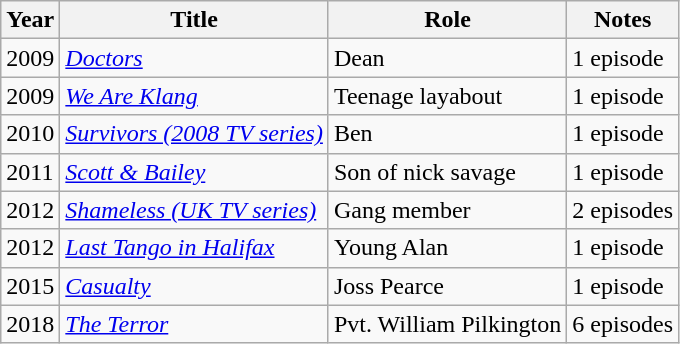<table class="wikitable sortable">
<tr>
<th>Year</th>
<th>Title</th>
<th>Role</th>
<th>Notes</th>
</tr>
<tr>
<td>2009</td>
<td><em><a href='#'>Doctors</a></em></td>
<td>Dean</td>
<td>1 episode</td>
</tr>
<tr>
<td>2009</td>
<td><em><a href='#'>We Are Klang</a></em></td>
<td>Teenage layabout</td>
<td>1 episode</td>
</tr>
<tr>
<td>2010</td>
<td><em><a href='#'>Survivors (2008 TV series)</a></em></td>
<td>Ben</td>
<td>1 episode</td>
</tr>
<tr>
<td>2011</td>
<td><em><a href='#'>Scott & Bailey</a></em></td>
<td>Son of nick savage</td>
<td>1 episode</td>
</tr>
<tr>
<td>2012</td>
<td><em><a href='#'>Shameless (UK TV series)</a></em></td>
<td>Gang member</td>
<td>2 episodes</td>
</tr>
<tr>
<td>2012</td>
<td><em><a href='#'>Last Tango in Halifax</a></em></td>
<td>Young Alan</td>
<td>1 episode</td>
</tr>
<tr>
<td>2015</td>
<td><em><a href='#'>Casualty</a></em></td>
<td>Joss Pearce</td>
<td>1 episode</td>
</tr>
<tr>
<td>2018</td>
<td><em><a href='#'>The Terror</a></em></td>
<td>Pvt. William Pilkington</td>
<td>6 episodes</td>
</tr>
</table>
